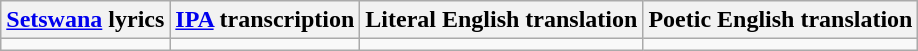<table class="wikitable">
<tr>
<th><a href='#'>Setswana</a> lyrics</th>
<th><a href='#'>IPA</a> transcription</th>
<th>Literal English translation</th>
<th>Poetic English translation</th>
</tr>
<tr style="vertical-align:top; white-space:nowrap;">
<td></td>
<td></td>
<td></td>
<td></td>
</tr>
</table>
